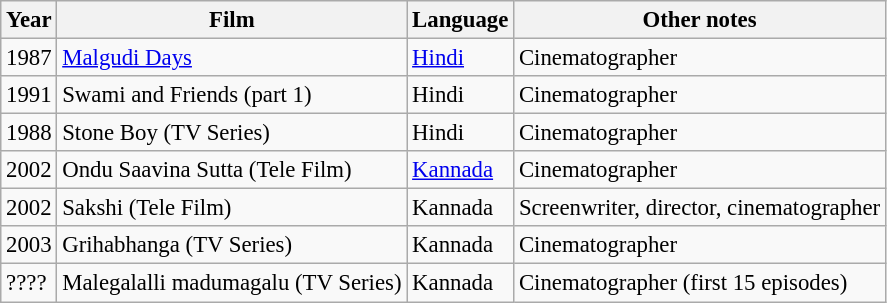<table class="wikitable" style="font-size: 95%;">
<tr>
<th>Year</th>
<th>Film</th>
<th>Language</th>
<th>Other notes</th>
</tr>
<tr>
<td>1987</td>
<td><a href='#'>Malgudi Days</a></td>
<td><a href='#'>Hindi</a></td>
<td>Cinematographer</td>
</tr>
<tr>
<td>1991</td>
<td>Swami and Friends (part 1)</td>
<td>Hindi</td>
<td>Cinematographer </td>
</tr>
<tr>
<td>1988</td>
<td>Stone Boy (TV Series)</td>
<td>Hindi</td>
<td>Cinematographer</td>
</tr>
<tr>
<td>2002</td>
<td>Ondu Saavina Sutta (Tele Film)</td>
<td><a href='#'>Kannada</a></td>
<td>Cinematographer</td>
</tr>
<tr>
<td>2002</td>
<td>Sakshi (Tele Film)</td>
<td>Kannada</td>
<td>Screenwriter, director, cinematographer</td>
</tr>
<tr>
<td>2003</td>
<td>Grihabhanga (TV Series)</td>
<td>Kannada</td>
<td>Cinematographer</td>
</tr>
<tr>
<td>????</td>
<td>Malegalalli madumagalu (TV Series)</td>
<td>Kannada</td>
<td>Cinematographer (first 15 episodes)</td>
</tr>
</table>
